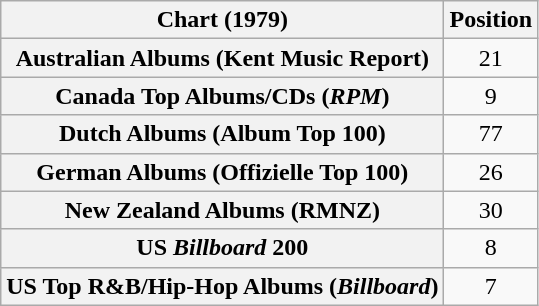<table class="wikitable sortable plainrowheaders" style="text-align:center">
<tr>
<th scope="col">Chart (1979)</th>
<th scope="col">Position</th>
</tr>
<tr>
<th scope="row">Australian Albums (Kent Music Report)</th>
<td>21</td>
</tr>
<tr>
<th scope="row">Canada Top Albums/CDs (<em>RPM</em>)</th>
<td>9</td>
</tr>
<tr>
<th scope="row">Dutch Albums (Album Top 100)</th>
<td>77</td>
</tr>
<tr>
<th scope="row">German Albums (Offizielle Top 100)</th>
<td>26</td>
</tr>
<tr>
<th scope="row">New Zealand Albums (RMNZ)</th>
<td>30</td>
</tr>
<tr>
<th scope="row">US <em>Billboard</em> 200</th>
<td>8</td>
</tr>
<tr>
<th scope="row">US Top R&B/Hip-Hop Albums (<em>Billboard</em>)</th>
<td>7</td>
</tr>
</table>
